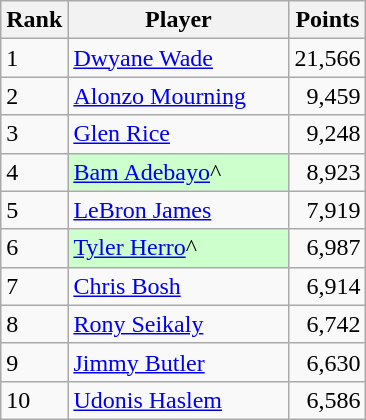<table class="wikitable">
<tr>
<th scope="col">Rank</th>
<th scope="col" width="140px">Player</th>
<th scope="col">Points</th>
</tr>
<tr>
<td>1</td>
<td><a href='#'>Dwyane Wade</a></td>
<td align="right">21,566</td>
</tr>
<tr>
<td>2</td>
<td><a href='#'>Alonzo Mourning</a></td>
<td align="right">9,459</td>
</tr>
<tr>
<td>3</td>
<td><a href='#'>Glen Rice</a></td>
<td align="right">9,248</td>
</tr>
<tr>
<td>4</td>
<td style="background-color:#CCFFCC"><a href='#'>Bam Adebayo</a>^</td>
<td align="right">8,923</td>
</tr>
<tr>
<td>5</td>
<td><a href='#'>LeBron James</a></td>
<td align="right">7,919</td>
</tr>
<tr>
<td>6</td>
<td style="background-color:#CCFFCC"><a href='#'>Tyler Herro</a>^</td>
<td align="right">6,987</td>
</tr>
<tr>
<td>7</td>
<td><a href='#'>Chris Bosh</a></td>
<td align="right">6,914</td>
</tr>
<tr>
<td>8</td>
<td><a href='#'>Rony Seikaly</a></td>
<td align="right">6,742</td>
</tr>
<tr>
<td>9</td>
<td><a href='#'>Jimmy Butler</a></td>
<td align="right">6,630</td>
</tr>
<tr>
<td>10</td>
<td><a href='#'>Udonis Haslem</a></td>
<td align="right">6,586</td>
</tr>
</table>
